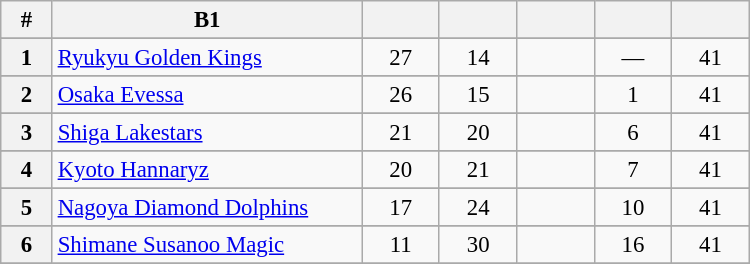<table class="wikitable" width="500" style="font-size:95%; text-align:center">
<tr>
<th width="5%">#</th>
<th width="30%">B1</th>
<th width="7.5%"></th>
<th width="7.5%"></th>
<th width="7.5%"></th>
<th width="7.5%"></th>
<th width="7.5%"></th>
</tr>
<tr>
</tr>
<tr>
<th>1</th>
<td style="text-align:left;"><a href='#'>Ryukyu Golden Kings</a></td>
<td>27</td>
<td>14</td>
<td></td>
<td>—</td>
<td>41</td>
</tr>
<tr>
</tr>
<tr>
<th>2</th>
<td style="text-align:left;"><a href='#'>Osaka Evessa</a></td>
<td>26</td>
<td>15</td>
<td></td>
<td>1</td>
<td>41</td>
</tr>
<tr>
</tr>
<tr>
<th>3</th>
<td style="text-align:left;"><a href='#'>Shiga Lakestars</a></td>
<td>21</td>
<td>20</td>
<td></td>
<td>6</td>
<td>41</td>
</tr>
<tr>
</tr>
<tr>
<th>4</th>
<td style="text-align:left;"><a href='#'>Kyoto Hannaryz</a></td>
<td>20</td>
<td>21</td>
<td></td>
<td>7</td>
<td>41</td>
</tr>
<tr>
</tr>
<tr>
<th>5</th>
<td style="text-align:left;"><a href='#'>Nagoya Diamond Dolphins</a></td>
<td>17</td>
<td>24</td>
<td></td>
<td>10</td>
<td>41</td>
</tr>
<tr>
</tr>
<tr>
<th>6</th>
<td style="text-align:left;"><a href='#'>Shimane Susanoo Magic</a></td>
<td>11</td>
<td>30</td>
<td></td>
<td>16</td>
<td>41</td>
</tr>
<tr>
</tr>
</table>
